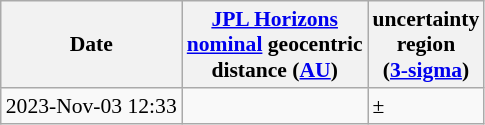<table class="wikitable" style="font-size: 0.9em;">
<tr>
<th>Date</th>
<th><a href='#'>JPL Horizons</a><br><a href='#'>nominal</a> geocentric<br>distance (<a href='#'>AU</a>)</th>
<th>uncertainty<br>region<br>(<a href='#'>3-sigma</a>)</th>
</tr>
<tr>
<td>2023-Nov-03 12:33</td>
<td></td>
<td>±</td>
</tr>
</table>
